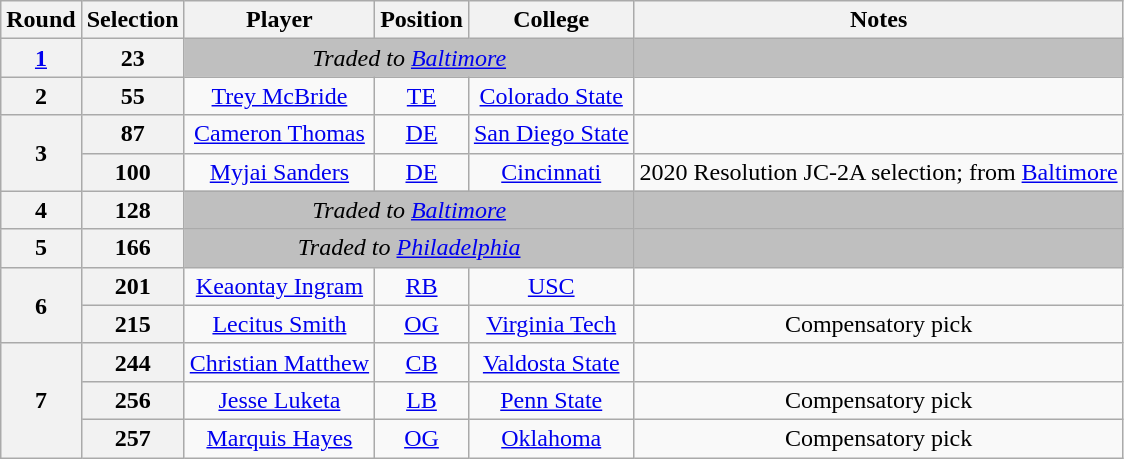<table class="wikitable" style="text-align:center">
<tr>
<th>Round</th>
<th>Selection</th>
<th>Player</th>
<th>Position</th>
<th>College</th>
<th>Notes</th>
</tr>
<tr>
<th><a href='#'>1</a></th>
<th>23</th>
<td colspan="3" style="background:#BFBFBF"><em>Traded to <a href='#'>Baltimore</a></em></td>
<td style="background:#BFBFBF"></td>
</tr>
<tr>
<th>2</th>
<th>55</th>
<td><a href='#'>Trey McBride</a></td>
<td><a href='#'>TE</a></td>
<td><a href='#'>Colorado State</a></td>
<td></td>
</tr>
<tr>
<th rowspan="2">3</th>
<th>87</th>
<td><a href='#'>Cameron Thomas</a></td>
<td><a href='#'>DE</a></td>
<td><a href='#'>San Diego State</a></td>
<td></td>
</tr>
<tr>
<th>100</th>
<td><a href='#'>Myjai Sanders</a></td>
<td><a href='#'>DE</a></td>
<td><a href='#'>Cincinnati</a></td>
<td>2020 Resolution JC-2A selection; from <a href='#'>Baltimore</a></td>
</tr>
<tr>
<th>4</th>
<th>128</th>
<td colspan="3" style="background:#BFBFBF"><em>Traded to <a href='#'>Baltimore</a></em></td>
<td style="background:#BFBFBF"></td>
</tr>
<tr>
<th>5</th>
<th>166</th>
<td colspan="3" style="background:#BFBFBF"><em>Traded to <a href='#'>Philadelphia</a></em></td>
<td style="background:#BFBFBF"></td>
</tr>
<tr>
<th rowspan="2">6</th>
<th>201</th>
<td><a href='#'>Keaontay Ingram</a></td>
<td><a href='#'>RB</a></td>
<td><a href='#'>USC</a></td>
<td></td>
</tr>
<tr>
<th>215</th>
<td><a href='#'>Lecitus Smith</a></td>
<td><a href='#'>OG</a></td>
<td><a href='#'>Virginia Tech</a></td>
<td>Compensatory pick</td>
</tr>
<tr>
<th rowspan="3">7</th>
<th>244</th>
<td><a href='#'>Christian Matthew</a></td>
<td><a href='#'>CB</a></td>
<td><a href='#'>Valdosta State</a></td>
<td></td>
</tr>
<tr>
<th>256</th>
<td><a href='#'>Jesse Luketa</a></td>
<td><a href='#'>LB</a></td>
<td><a href='#'>Penn State</a></td>
<td>Compensatory pick</td>
</tr>
<tr>
<th>257</th>
<td><a href='#'>Marquis Hayes</a></td>
<td><a href='#'>OG</a></td>
<td><a href='#'>Oklahoma</a></td>
<td>Compensatory pick</td>
</tr>
</table>
